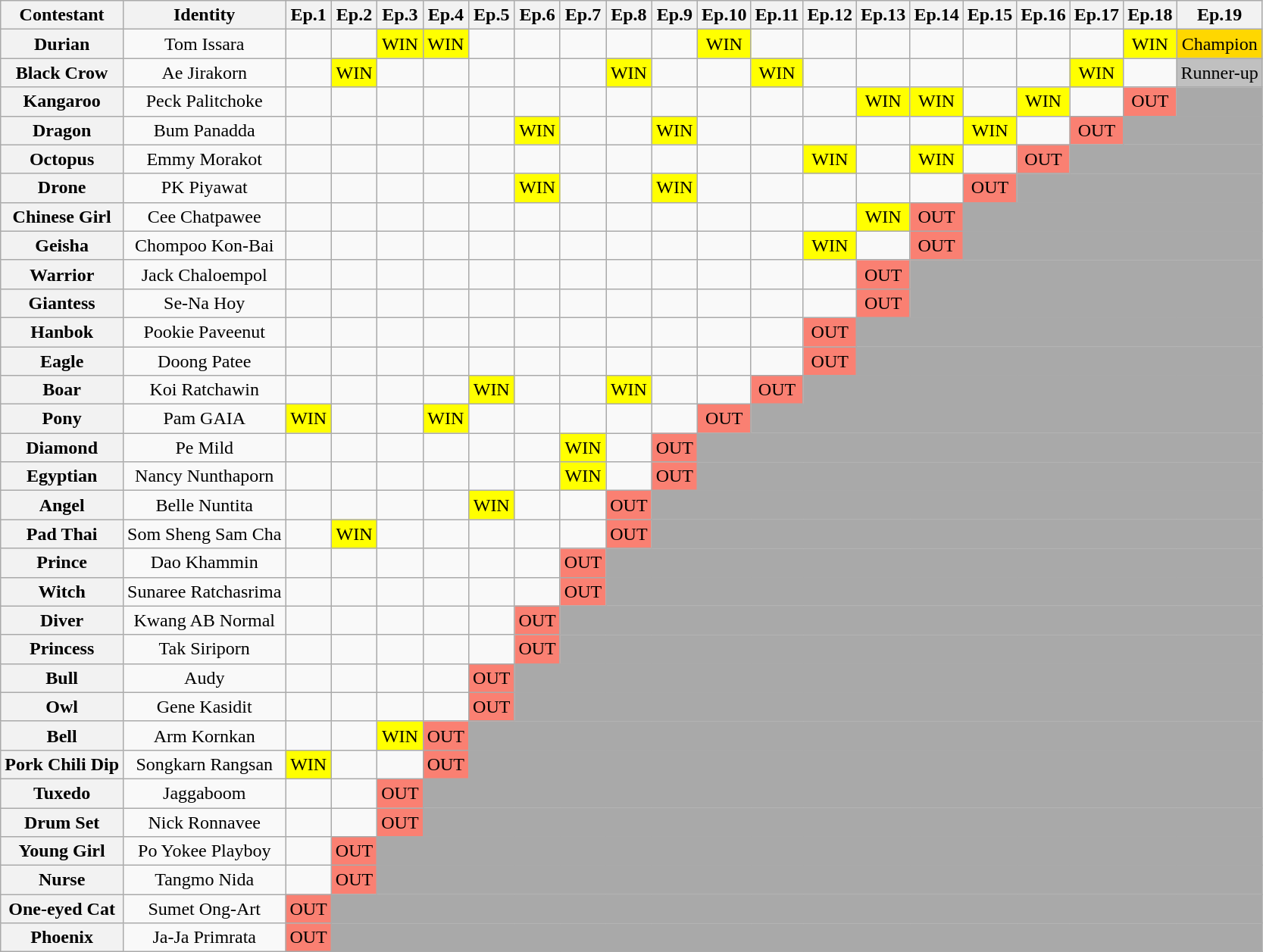<table class=wikitable style="text-align:center">
<tr>
<th>Contestant</th>
<th>Identity</th>
<th>Ep.1</th>
<th>Ep.2</th>
<th>Ep.3</th>
<th>Ep.4</th>
<th>Ep.5</th>
<th>Ep.6</th>
<th>Ep.7</th>
<th>Ep.8</th>
<th>Ep.9</th>
<th>Ep.10</th>
<th>Ep.11</th>
<th>Ep.12</th>
<th>Ep.13</th>
<th>Ep.14</th>
<th>Ep.15</th>
<th>Ep.16</th>
<th>Ep.17</th>
<th>Ep.18</th>
<th>Ep.19</th>
</tr>
<tr>
<th>Durian</th>
<td>Tom Issara</td>
<td></td>
<td></td>
<td bgcolor="yellow">WIN</td>
<td bgcolor="yellow">WIN</td>
<td></td>
<td></td>
<td></td>
<td></td>
<td></td>
<td bgcolor="yellow">WIN</td>
<td></td>
<td></td>
<td></td>
<td></td>
<td></td>
<td></td>
<td></td>
<td bgcolor="yellow">WIN</td>
<td bgcolor=gold>Champion</td>
</tr>
<tr>
<th>Black Crow</th>
<td>Ae Jirakorn</td>
<td></td>
<td bgcolor="yellow">WIN</td>
<td></td>
<td></td>
<td></td>
<td></td>
<td></td>
<td bgcolor="yellow">WIN</td>
<td></td>
<td></td>
<td bgcolor=yellow>WIN</td>
<td></td>
<td></td>
<td></td>
<td></td>
<td></td>
<td bgcolor=yellow>WIN</td>
<td></td>
<td bgcolor=silver>Runner-up</td>
</tr>
<tr>
<th>Kangaroo</th>
<td>Peck Palitchoke</td>
<td></td>
<td></td>
<td></td>
<td></td>
<td></td>
<td></td>
<td></td>
<td></td>
<td></td>
<td></td>
<td></td>
<td></td>
<td bgcolor="yellow">WIN</td>
<td bgcolor="yellow">WIN</td>
<td></td>
<td bgcolor="yellow">WIN</td>
<td></td>
<td bgcolor=salmon>OUT</td>
<td bgcolor=darkgrey></td>
</tr>
<tr>
<th>Dragon</th>
<td>Bum Panadda</td>
<td></td>
<td></td>
<td></td>
<td></td>
<td></td>
<td bgcolor="yellow">WIN</td>
<td></td>
<td></td>
<td bgcolor="yellow">WIN</td>
<td></td>
<td></td>
<td></td>
<td></td>
<td></td>
<td bgcolor=yellow>WIN</td>
<td></td>
<td bgcolor=salmon>OUT</td>
<td bgcolor=darkgrey colspan=2></td>
</tr>
<tr>
<th>Octopus</th>
<td>Emmy Morakot</td>
<td></td>
<td></td>
<td></td>
<td></td>
<td></td>
<td></td>
<td></td>
<td></td>
<td></td>
<td></td>
<td></td>
<td bgcolor="yellow">WIN</td>
<td></td>
<td bgcolor="yellow">WIN</td>
<td></td>
<td bgcolor=salmon>OUT</td>
<td bgcolor=darkgrey colspan=3></td>
</tr>
<tr>
<th>Drone</th>
<td>PK Piyawat</td>
<td></td>
<td></td>
<td></td>
<td></td>
<td></td>
<td bgcolor="yellow">WIN</td>
<td></td>
<td></td>
<td bgcolor="yellow">WIN</td>
<td></td>
<td></td>
<td></td>
<td></td>
<td></td>
<td bgcolor=salmon>OUT</td>
<td bgcolor=darkgrey colspan=4></td>
</tr>
<tr>
<th>Chinese Girl</th>
<td>Cee Chatpawee</td>
<td></td>
<td></td>
<td></td>
<td></td>
<td></td>
<td></td>
<td></td>
<td></td>
<td></td>
<td></td>
<td></td>
<td></td>
<td bgcolor=yellow>WIN</td>
<td bgcolor=salmon>OUT</td>
<td bgcolor=darkgrey colspan=5></td>
</tr>
<tr>
<th>Geisha</th>
<td>Chompoo Kon-Bai</td>
<td></td>
<td></td>
<td></td>
<td></td>
<td></td>
<td></td>
<td></td>
<td></td>
<td></td>
<td></td>
<td></td>
<td bgcolor=yellow>WIN</td>
<td></td>
<td bgcolor=salmon>OUT</td>
<td bgcolor=darkgrey colspan=5></td>
</tr>
<tr>
<th>Warrior</th>
<td>Jack Chaloempol</td>
<td></td>
<td></td>
<td></td>
<td></td>
<td></td>
<td></td>
<td></td>
<td></td>
<td></td>
<td></td>
<td></td>
<td></td>
<td bgcolor=salmon>OUT</td>
<td bgcolor=darkgrey colspan=6></td>
</tr>
<tr>
<th>Giantess</th>
<td>Se-Na Hoy</td>
<td></td>
<td></td>
<td></td>
<td></td>
<td></td>
<td></td>
<td></td>
<td></td>
<td></td>
<td></td>
<td></td>
<td></td>
<td bgcolor=salmon>OUT</td>
<td bgcolor=darkgray colspan=6></td>
</tr>
<tr>
<th>Hanbok</th>
<td>Pookie Paveenut</td>
<td></td>
<td></td>
<td></td>
<td></td>
<td></td>
<td></td>
<td></td>
<td></td>
<td></td>
<td></td>
<td></td>
<td bgcolor=salmon>OUT</td>
<td bgcolor=darkgrey colspan=7></td>
</tr>
<tr>
<th>Eagle</th>
<td>Doong Patee</td>
<td></td>
<td></td>
<td></td>
<td></td>
<td></td>
<td></td>
<td></td>
<td></td>
<td></td>
<td></td>
<td></td>
<td bgcolor=salmon>OUT</td>
<td bgcolor=darkgrey colspan=7></td>
</tr>
<tr>
<th>Boar</th>
<td>Koi Ratchawin</td>
<td></td>
<td></td>
<td></td>
<td></td>
<td bgcolor="yellow">WIN</td>
<td></td>
<td></td>
<td bgcolor="yellow">WIN</td>
<td></td>
<td></td>
<td bgcolor=salmon>OUT</td>
<td bgcolor=darkgrey colspan=8></td>
</tr>
<tr>
<th>Pony</th>
<td>Pam GAIA</td>
<td bgcolor="yellow">WIN</td>
<td></td>
<td></td>
<td bgcolor="yellow">WIN</td>
<td></td>
<td></td>
<td></td>
<td></td>
<td></td>
<td bgcolor=salmon>OUT</td>
<td bgcolor=darkgrey colspan=9></td>
</tr>
<tr>
<th>Diamond</th>
<td>Pe Mild</td>
<td></td>
<td></td>
<td></td>
<td></td>
<td></td>
<td></td>
<td bgcolor="yellow">WIN</td>
<td></td>
<td bgcolor=salmon>OUT</td>
<td bgcolor=darkgrey colspan=10></td>
</tr>
<tr>
<th>Egyptian</th>
<td>Nancy Nunthaporn</td>
<td></td>
<td></td>
<td></td>
<td></td>
<td></td>
<td></td>
<td bgcolor="yellow">WIN</td>
<td></td>
<td bgcolor=salmon>OUT</td>
<td bgcolor=darkgrey colspan=10></td>
</tr>
<tr>
<th>Angel</th>
<td>Belle Nuntita</td>
<td></td>
<td></td>
<td></td>
<td></td>
<td bgcolor=yellow>WIN</td>
<td></td>
<td></td>
<td bgcolor=salmon>OUT</td>
<td bgcolor=darkgrey colspan=11></td>
</tr>
<tr>
<th>Pad Thai</th>
<td>Som Sheng Sam Cha</td>
<td></td>
<td bgcolor="yellow">WIN</td>
<td></td>
<td></td>
<td></td>
<td></td>
<td></td>
<td bgcolor=salmon>OUT</td>
<td bgcolor=darkgrey colspan=11></td>
</tr>
<tr>
<th>Prince</th>
<td>Dao Khammin</td>
<td></td>
<td></td>
<td></td>
<td></td>
<td></td>
<td></td>
<td bgcolor=salmon>OUT</td>
<td bgcolor=darkgrey colspan=12></td>
</tr>
<tr>
<th>Witch</th>
<td>Sunaree Ratchasrima</td>
<td></td>
<td></td>
<td></td>
<td></td>
<td></td>
<td></td>
<td bgcolor=salmon>OUT</td>
<td bgcolor=darkgrey colspan=12></td>
</tr>
<tr>
<th>Diver</th>
<td>Kwang AB Normal</td>
<td></td>
<td></td>
<td></td>
<td></td>
<td></td>
<td bgcolor=salmon>OUT</td>
<td bgcolor=darkgrey colspan=13></td>
</tr>
<tr>
<th>Princess</th>
<td>Tak Siriporn</td>
<td></td>
<td></td>
<td></td>
<td></td>
<td></td>
<td bgcolor=salmon>OUT</td>
<td bgcolor=darkgrey colspan=13></td>
</tr>
<tr>
<th>Bull</th>
<td>Audy</td>
<td></td>
<td></td>
<td></td>
<td></td>
<td bgcolor=salmon>OUT</td>
<td bgcolor=darkgrey colspan=14></td>
</tr>
<tr>
<th>Owl</th>
<td>Gene Kasidit</td>
<td></td>
<td></td>
<td></td>
<td></td>
<td bgcolor=salmon>OUT</td>
<td bgcolor=darkgrey colspan=14></td>
</tr>
<tr>
<th>Bell</th>
<td>Arm Kornkan</td>
<td></td>
<td></td>
<td bgcolor=yellow>WIN</td>
<td bgcolor=salmon>OUT</td>
<td bgcolor=darkgrey colspan=15></td>
</tr>
<tr>
<th>Pork Chili Dip</th>
<td>Songkarn Rangsan</td>
<td bgcolor=yellow>WIN</td>
<td></td>
<td></td>
<td bgcolor=salmon>OUT</td>
<td bgcolor=darkgrey colspan=15></td>
</tr>
<tr>
<th>Tuxedo</th>
<td>Jaggaboom</td>
<td></td>
<td></td>
<td bgcolor=salmon>OUT</td>
<td bgcolor=darkgrey colspan=16></td>
</tr>
<tr>
<th>Drum Set</th>
<td>Nick Ronnavee</td>
<td></td>
<td></td>
<td bgcolor=salmon>OUT</td>
<td bgcolor=darkgrey colspan=16></td>
</tr>
<tr>
<th>Young Girl</th>
<td>Po Yokee Playboy</td>
<td></td>
<td bgcolor=salmon>OUT</td>
<td bgcolor=darkgrey colspan=17></td>
</tr>
<tr>
<th>Nurse</th>
<td>Tangmo Nida</td>
<td></td>
<td bgcolor=salmon>OUT</td>
<td bgcolor=darkgrey colspan=17></td>
</tr>
<tr>
<th>One-eyed Cat</th>
<td>Sumet Ong-Art</td>
<td bgcolor=salmon>OUT</td>
<td bgcolor=darkgrey colspan=18></td>
</tr>
<tr>
<th>Phoenix</th>
<td>Ja-Ja Primrata</td>
<td bgcolor=salmon>OUT</td>
<td bgcolor=darkgrey colspan=18></td>
</tr>
</table>
